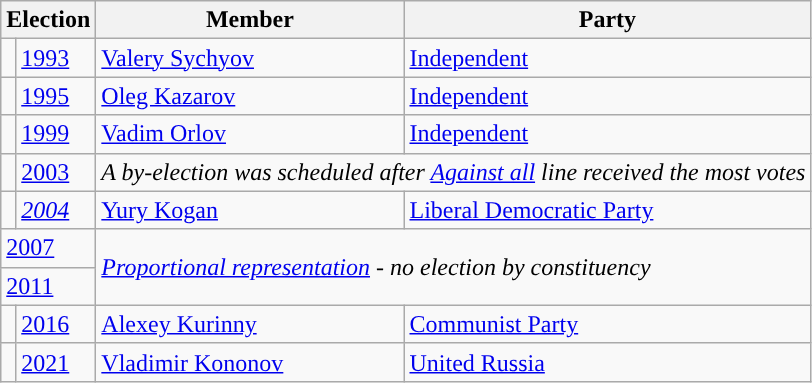<table class="wikitable">
<tr>
<th colspan="2">Election</th>
<th>Member</th>
<th>Party</th>
</tr>
<tr>
<td style="background-color:"></td>
<td><a href='#'>1993</a></td>
<td><a href='#'>Valery Sychyov</a></td>
<td><a href='#'>Independent</a></td>
</tr>
<tr>
<td style="background-color:"></td>
<td><a href='#'>1995</a></td>
<td><a href='#'>Oleg Kazarov</a></td>
<td><a href='#'>Independent</a></td>
</tr>
<tr>
<td style="background-color:"></td>
<td><a href='#'>1999</a></td>
<td><a href='#'>Vadim Orlov</a></td>
<td><a href='#'>Independent</a></td>
</tr>
<tr>
<td style="background-color:"></td>
<td><a href='#'>2003</a></td>
<td colspan=2><em>A by-election was scheduled after <a href='#'>Against all</a> line received the most votes</em></td>
</tr>
<tr>
<td style="background-color:"></td>
<td><em><a href='#'>2004</a></em></td>
<td><a href='#'>Yury Kogan</a></td>
<td><a href='#'>Liberal Democratic Party</a></td>
</tr>
<tr>
<td colspan=2><a href='#'>2007</a></td>
<td colspan=2 rowspan=2><em><a href='#'>Proportional representation</a> - no election by constituency</em></td>
</tr>
<tr>
<td colspan=2><a href='#'>2011</a></td>
</tr>
<tr>
<td style="background-color: "></td>
<td><a href='#'>2016</a></td>
<td><a href='#'>Alexey Kurinny</a></td>
<td><a href='#'>Communist Party</a></td>
</tr>
<tr>
<td style="background-color: "></td>
<td><a href='#'>2021</a></td>
<td><a href='#'>Vladimir Kononov</a></td>
<td><a href='#'>United Russia</a></td>
</tr>
</table>
